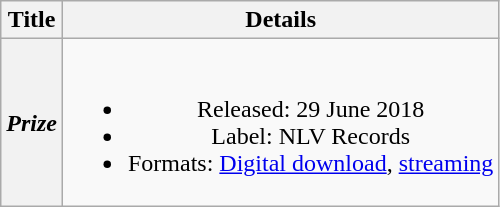<table class="wikitable plainrowheaders" style="text-align:center;">
<tr>
<th>Title</th>
<th>Details</th>
</tr>
<tr>
<th scope="row"><em>Prize</em></th>
<td><br><ul><li>Released: 29 June 2018</li><li>Label: NLV Records</li><li>Formats: <a href='#'>Digital download</a>, <a href='#'>streaming</a></li></ul></td>
</tr>
</table>
